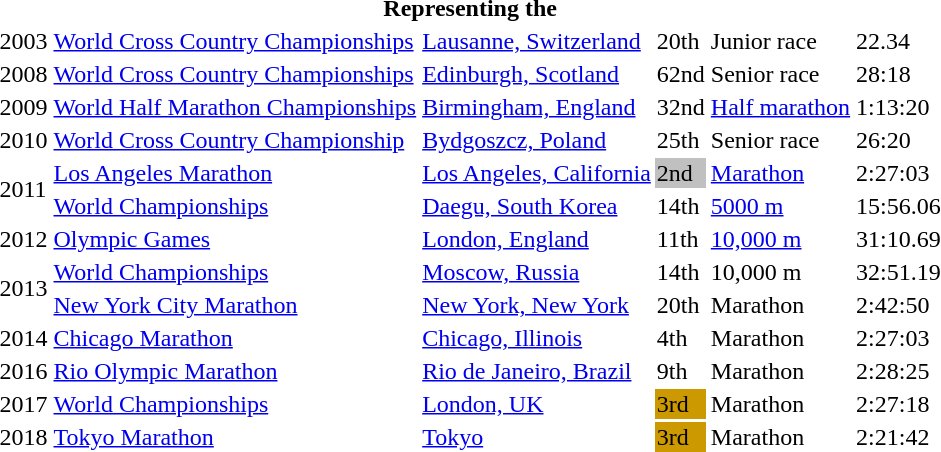<table>
<tr>
<th colspan="7">Representing the </th>
</tr>
<tr>
<td>2003</td>
<td><a href='#'>World Cross Country Championships</a></td>
<td><a href='#'>Lausanne, Switzerland</a></td>
<td>20th</td>
<td>Junior race</td>
<td>22.34</td>
</tr>
<tr>
<td>2008</td>
<td><a href='#'>World Cross Country Championships</a></td>
<td><a href='#'>Edinburgh, Scotland</a></td>
<td>62nd</td>
<td>Senior race</td>
<td>28:18</td>
</tr>
<tr>
<td>2009</td>
<td><a href='#'>World Half Marathon Championships</a></td>
<td><a href='#'>Birmingham, England</a></td>
<td>32nd</td>
<td><a href='#'>Half marathon</a></td>
<td>1:13:20</td>
</tr>
<tr>
<td>2010</td>
<td><a href='#'>World Cross Country Championship</a></td>
<td><a href='#'>Bydgoszcz, Poland</a></td>
<td>25th</td>
<td>Senior race</td>
<td>26:20</td>
</tr>
<tr>
<td rowspan=2>2011</td>
<td><a href='#'>Los Angeles Marathon</a></td>
<td><a href='#'>Los Angeles, California</a></td>
<td style="background:silver;">2nd</td>
<td><a href='#'>Marathon</a></td>
<td>2:27:03</td>
</tr>
<tr>
<td><a href='#'>World Championships</a></td>
<td><a href='#'>Daegu, South Korea</a></td>
<td>14th</td>
<td><a href='#'>5000 m</a></td>
<td>15:56.06</td>
</tr>
<tr>
<td>2012</td>
<td><a href='#'>Olympic Games</a></td>
<td><a href='#'>London, England</a></td>
<td>11th</td>
<td><a href='#'>10,000 m</a></td>
<td>31:10.69</td>
</tr>
<tr>
<td rowspan=2>2013</td>
<td><a href='#'>World Championships</a></td>
<td><a href='#'>Moscow, Russia</a></td>
<td>14th</td>
<td>10,000 m</td>
<td>32:51.19</td>
</tr>
<tr>
<td><a href='#'>New York City Marathon</a></td>
<td><a href='#'>New York, New York</a></td>
<td>20th</td>
<td>Marathon</td>
<td>2:42:50</td>
</tr>
<tr>
<td>2014</td>
<td><a href='#'>Chicago Marathon</a></td>
<td><a href='#'>Chicago, Illinois</a></td>
<td>4th</td>
<td>Marathon</td>
<td>2:27:03</td>
</tr>
<tr>
<td>2016</td>
<td><a href='#'>Rio Olympic Marathon</a></td>
<td><a href='#'>Rio de Janeiro, Brazil</a></td>
<td>9th</td>
<td>Marathon</td>
<td>2:28:25</td>
</tr>
<tr>
<td>2017</td>
<td><a href='#'>World Championships</a></td>
<td><a href='#'>London, UK</a></td>
<td style="background:#c90;">3rd</td>
<td>Marathon</td>
<td>2:27:18</td>
</tr>
<tr>
<td>2018</td>
<td><a href='#'>Tokyo Marathon</a></td>
<td><a href='#'>Tokyo</a></td>
<td style="background:#c90;">3rd</td>
<td>Marathon</td>
<td>2:21:42</td>
</tr>
</table>
